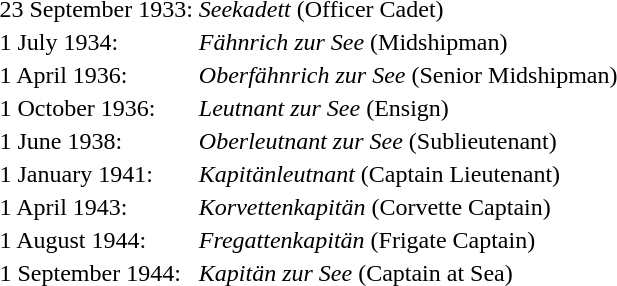<table style="background: transparent;">
<tr>
<td>23 September 1933:</td>
<td><em>Seekadett</em> (Officer Cadet)</td>
</tr>
<tr>
<td>1 July 1934:</td>
<td><em>Fähnrich zur See</em> (Midshipman)</td>
</tr>
<tr>
<td>1 April 1936:</td>
<td><em>Oberfähnrich zur See</em> (Senior Midshipman)</td>
</tr>
<tr>
<td>1 October 1936:</td>
<td><em>Leutnant zur See</em> (Ensign)</td>
</tr>
<tr>
<td>1 June 1938:</td>
<td><em>Oberleutnant zur See</em> (Sublieutenant)</td>
</tr>
<tr>
<td>1 January 1941:</td>
<td><em>Kapitänleutnant</em> (Captain Lieutenant)</td>
</tr>
<tr>
<td>1 April 1943:</td>
<td><em>Korvettenkapitän</em> (Corvette Captain)</td>
</tr>
<tr>
<td>1 August 1944:</td>
<td><em>Fregattenkapitän</em> (Frigate Captain)</td>
</tr>
<tr>
<td>1 September 1944:</td>
<td><em>Kapitän zur See</em> (Captain at Sea)</td>
</tr>
</table>
